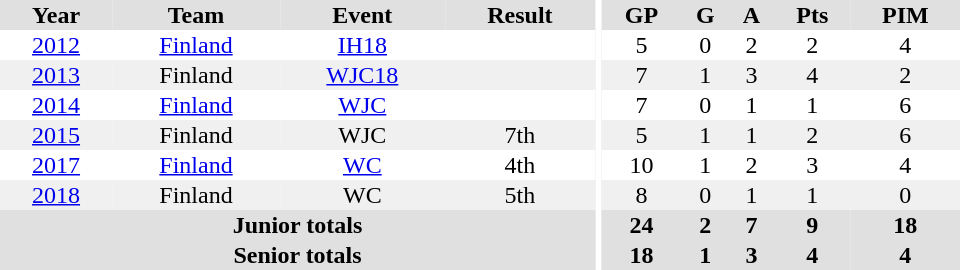<table border="0" cellpadding="1" cellspacing="0" ID="Table3" style="text-align:center; width:40em;">
<tr bgcolor="#e0e0e0">
<th>Year</th>
<th>Team</th>
<th>Event</th>
<th>Result</th>
<th rowspan="99" bgcolor="#ffffff"></th>
<th>GP</th>
<th>G</th>
<th>A</th>
<th>Pts</th>
<th>PIM</th>
</tr>
<tr>
<td><a href='#'>2012</a></td>
<td><a href='#'>Finland</a></td>
<td><a href='#'>IH18</a></td>
<td></td>
<td>5</td>
<td>0</td>
<td>2</td>
<td>2</td>
<td>4</td>
</tr>
<tr bgcolor="#f0f0f0">
<td><a href='#'>2013</a></td>
<td>Finland</td>
<td><a href='#'>WJC18</a></td>
<td></td>
<td>7</td>
<td>1</td>
<td>3</td>
<td>4</td>
<td>2</td>
</tr>
<tr>
<td><a href='#'>2014</a></td>
<td><a href='#'>Finland</a></td>
<td><a href='#'>WJC</a></td>
<td></td>
<td>7</td>
<td>0</td>
<td>1</td>
<td>1</td>
<td>6</td>
</tr>
<tr bgcolor="#f0f0f0">
<td><a href='#'>2015</a></td>
<td>Finland</td>
<td>WJC</td>
<td>7th</td>
<td>5</td>
<td>1</td>
<td>1</td>
<td>2</td>
<td>6</td>
</tr>
<tr>
<td><a href='#'>2017</a></td>
<td><a href='#'>Finland</a></td>
<td><a href='#'>WC</a></td>
<td>4th</td>
<td>10</td>
<td>1</td>
<td>2</td>
<td>3</td>
<td>4</td>
</tr>
<tr bgcolor="#f0f0f0">
<td><a href='#'>2018</a></td>
<td>Finland</td>
<td>WC</td>
<td>5th</td>
<td>8</td>
<td>0</td>
<td>1</td>
<td>1</td>
<td>0</td>
</tr>
<tr bgcolor="#e0e0e0">
<th colspan="4">Junior totals</th>
<th>24</th>
<th>2</th>
<th>7</th>
<th>9</th>
<th>18</th>
</tr>
<tr bgcolor="#e0e0e0">
<th colspan="4">Senior totals</th>
<th>18</th>
<th>1</th>
<th>3</th>
<th>4</th>
<th>4</th>
</tr>
</table>
